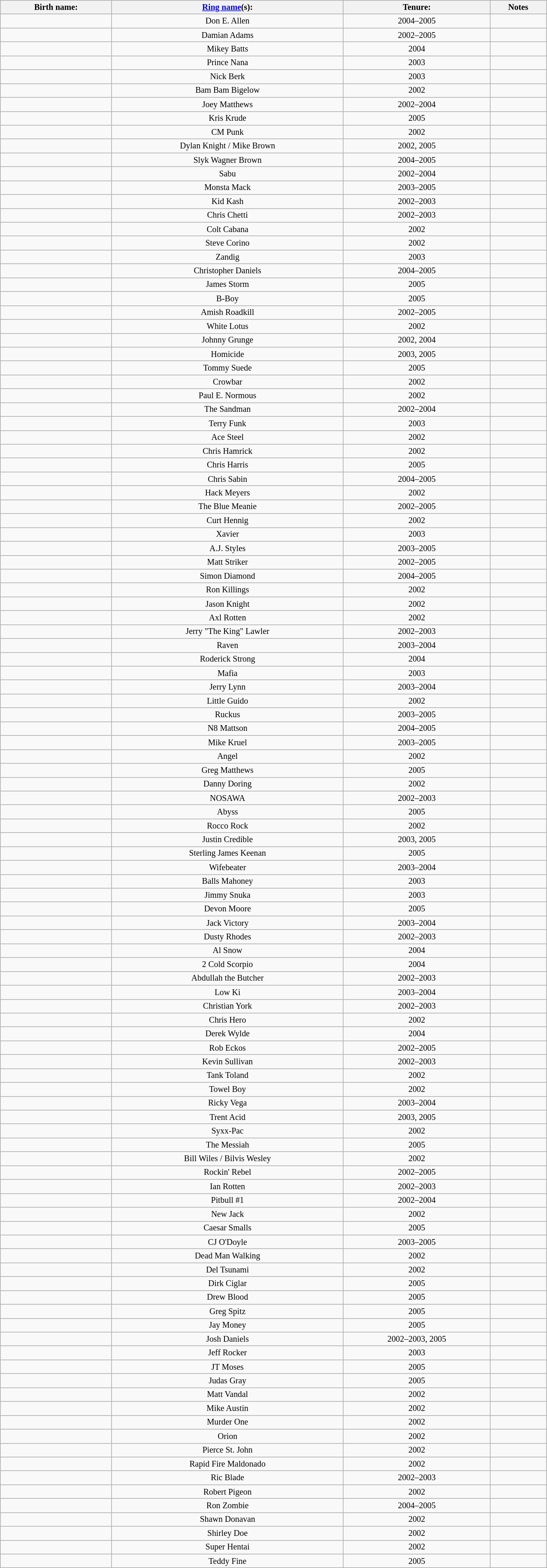<table class="sortable wikitable" style="font-size:85%; text-align:center; width:70%;">
<tr>
<th>Birth name:</th>
<th><a href='#'>Ring name</a>(s):</th>
<th>Tenure:</th>
<th>Notes</th>
</tr>
<tr>
<td></td>
<td>Don E. Allen</td>
<td sort>2004–2005</td>
<td></td>
</tr>
<tr>
<td></td>
<td>Damian Adams</td>
<td sort>2002–2005</td>
<td></td>
</tr>
<tr>
<td></td>
<td>Mikey Batts</td>
<td sort>2004</td>
<td></td>
</tr>
<tr>
<td></td>
<td>Prince Nana</td>
<td sort>2003</td>
<td></td>
</tr>
<tr>
<td></td>
<td>Nick Berk</td>
<td sort>2003</td>
<td></td>
</tr>
<tr>
<td></td>
<td>Bam Bam Bigelow</td>
<td sort>2002</td>
<td></td>
</tr>
<tr>
<td></td>
<td>Joey Matthews</td>
<td sort>2002–2004</td>
<td></td>
</tr>
<tr>
<td></td>
<td>Kris Krude</td>
<td sort>2005</td>
<td></td>
</tr>
<tr>
<td></td>
<td>CM Punk</td>
<td sort>2002</td>
<td></td>
</tr>
<tr>
<td></td>
<td>Dylan Knight / Mike Brown</td>
<td sort>2002, 2005</td>
<td></td>
</tr>
<tr>
<td></td>
<td>Slyk Wagner Brown</td>
<td sort>2004–2005</td>
<td></td>
</tr>
<tr>
<td></td>
<td>Sabu</td>
<td sort>2002–2004</td>
<td></td>
</tr>
<tr>
<td></td>
<td>Monsta Mack</td>
<td sort>2003–2005</td>
<td></td>
</tr>
<tr>
<td></td>
<td>Kid Kash</td>
<td sort>2002–2003</td>
<td></td>
</tr>
<tr>
<td></td>
<td>Chris Chetti</td>
<td sort>2002–2003</td>
<td></td>
</tr>
<tr>
<td></td>
<td>Colt Cabana</td>
<td sort>2002</td>
<td></td>
</tr>
<tr>
<td></td>
<td>Steve Corino</td>
<td sort>2002</td>
<td></td>
</tr>
<tr>
<td></td>
<td>Zandig</td>
<td sort>2003</td>
<td></td>
</tr>
<tr>
<td></td>
<td>Christopher Daniels</td>
<td sort>2004–2005</td>
<td></td>
</tr>
<tr>
<td></td>
<td>James Storm</td>
<td sort>2005</td>
<td></td>
</tr>
<tr>
<td></td>
<td>B-Boy</td>
<td sort>2005</td>
<td></td>
</tr>
<tr>
<td></td>
<td>Amish Roadkill</td>
<td sort>2002–2005</td>
<td></td>
</tr>
<tr>
<td></td>
<td>White Lotus</td>
<td sort>2002</td>
<td></td>
</tr>
<tr>
<td></td>
<td>Johnny Grunge</td>
<td sort>2002, 2004</td>
<td></td>
</tr>
<tr>
<td></td>
<td>Homicide</td>
<td sort>2003, 2005</td>
<td></td>
</tr>
<tr>
<td></td>
<td>Tommy Suede</td>
<td sort>2005</td>
<td></td>
</tr>
<tr>
<td></td>
<td>Crowbar</td>
<td sort>2002</td>
<td></td>
</tr>
<tr>
<td></td>
<td>Paul E. Normous</td>
<td sort>2002</td>
<td></td>
</tr>
<tr>
<td></td>
<td>The Sandman</td>
<td sort>2002–2004</td>
<td></td>
</tr>
<tr>
<td></td>
<td>Terry Funk</td>
<td sort>2003</td>
<td></td>
</tr>
<tr>
<td></td>
<td>Ace Steel</td>
<td sort>2002</td>
<td></td>
</tr>
<tr>
<td></td>
<td>Chris Hamrick</td>
<td sort>2002</td>
<td></td>
</tr>
<tr>
<td></td>
<td>Chris Harris</td>
<td sort>2005</td>
<td></td>
</tr>
<tr>
<td></td>
<td>Chris Sabin</td>
<td sort>2004–2005</td>
<td></td>
</tr>
<tr>
<td></td>
<td>Hack Meyers</td>
<td sort>2002</td>
<td></td>
</tr>
<tr>
<td></td>
<td>The Blue Meanie</td>
<td sort>2002–2005</td>
<td></td>
</tr>
<tr>
<td></td>
<td>Curt Hennig</td>
<td sort>2002</td>
<td></td>
</tr>
<tr>
<td></td>
<td>Xavier</td>
<td sort>2003</td>
<td></td>
</tr>
<tr>
<td></td>
<td>A.J. Styles</td>
<td sort>2003–2005</td>
<td></td>
</tr>
<tr>
<td></td>
<td>Matt Striker</td>
<td sort>2002–2005</td>
<td></td>
</tr>
<tr>
<td></td>
<td>Simon Diamond</td>
<td sort>2004–2005</td>
<td></td>
</tr>
<tr>
<td></td>
<td>Ron Killings</td>
<td sort>2002</td>
<td></td>
</tr>
<tr>
<td></td>
<td>Jason Knight</td>
<td sort>2002</td>
<td></td>
</tr>
<tr>
<td></td>
<td>Axl Rotten</td>
<td sort>2002</td>
<td></td>
</tr>
<tr>
<td></td>
<td>Jerry "The King" Lawler</td>
<td sort>2002–2003</td>
<td></td>
</tr>
<tr>
<td></td>
<td>Raven</td>
<td sort>2003–2004</td>
<td></td>
</tr>
<tr>
<td></td>
<td>Roderick Strong</td>
<td sort>2004</td>
<td></td>
</tr>
<tr>
<td></td>
<td>Mafia</td>
<td sort>2003</td>
<td></td>
</tr>
<tr>
<td></td>
<td>Jerry Lynn</td>
<td sort>2003–2004</td>
<td></td>
</tr>
<tr>
<td></td>
<td>Little Guido</td>
<td sort>2002</td>
<td></td>
</tr>
<tr>
<td></td>
<td>Ruckus</td>
<td sort>2003–2005</td>
<td></td>
</tr>
<tr>
<td></td>
<td>N8 Mattson</td>
<td sort>2004–2005</td>
<td></td>
</tr>
<tr>
<td></td>
<td>Mike Kruel</td>
<td sort>2003–2005</td>
<td></td>
</tr>
<tr>
<td></td>
<td>Angel</td>
<td sort>2002</td>
<td></td>
</tr>
<tr>
<td></td>
<td>Greg Matthews</td>
<td sort>2005</td>
<td></td>
</tr>
<tr>
<td></td>
<td>Danny Doring</td>
<td sort>2002</td>
<td></td>
</tr>
<tr>
<td></td>
<td>NOSAWA</td>
<td sort>2002–2003</td>
<td></td>
</tr>
<tr>
<td></td>
<td>Abyss</td>
<td sort>2005</td>
<td></td>
</tr>
<tr>
<td></td>
<td>Rocco Rock</td>
<td sort>2002</td>
<td></td>
</tr>
<tr>
<td></td>
<td>Justin Credible</td>
<td sort>2003, 2005</td>
<td></td>
</tr>
<tr>
<td></td>
<td>Sterling James Keenan</td>
<td sort>2005</td>
<td></td>
</tr>
<tr>
<td></td>
<td>Wifebeater</td>
<td sort>2003–2004</td>
<td></td>
</tr>
<tr>
<td></td>
<td>Balls Mahoney</td>
<td sort>2003</td>
<td></td>
</tr>
<tr>
<td></td>
<td>Jimmy Snuka</td>
<td sort>2003</td>
<td></td>
</tr>
<tr>
<td></td>
<td>Devon Moore</td>
<td sort>2005</td>
<td></td>
</tr>
<tr>
<td></td>
<td>Jack Victory</td>
<td sort>2003–2004</td>
<td></td>
</tr>
<tr>
<td></td>
<td>Dusty Rhodes</td>
<td sort>2002–2003</td>
<td></td>
</tr>
<tr>
<td></td>
<td>Al Snow</td>
<td sort>2004</td>
<td></td>
</tr>
<tr>
<td></td>
<td>2 Cold Scorpio</td>
<td sort>2004</td>
<td></td>
</tr>
<tr>
<td></td>
<td>Abdullah the Butcher</td>
<td sort>2002–2003</td>
<td></td>
</tr>
<tr>
<td></td>
<td>Low Ki</td>
<td sort>2003–2004</td>
<td></td>
</tr>
<tr>
<td></td>
<td>Christian York</td>
<td sort>2002–2003</td>
<td></td>
</tr>
<tr>
<td></td>
<td>Chris Hero</td>
<td sort>2002</td>
<td></td>
</tr>
<tr>
<td></td>
<td>Derek Wylde</td>
<td sort>2004</td>
<td></td>
</tr>
<tr>
<td></td>
<td>Rob Eckos</td>
<td sort>2002–2005</td>
<td></td>
</tr>
<tr>
<td></td>
<td>Kevin Sullivan</td>
<td sort>2002–2003</td>
<td></td>
</tr>
<tr>
<td></td>
<td>Tank Toland</td>
<td sort>2002</td>
<td></td>
</tr>
<tr>
<td></td>
<td>Towel Boy</td>
<td sort>2002</td>
<td></td>
</tr>
<tr>
<td></td>
<td>Ricky Vega</td>
<td sort>2003–2004</td>
<td></td>
</tr>
<tr>
<td></td>
<td>Trent Acid</td>
<td sort>2003, 2005</td>
<td></td>
</tr>
<tr>
<td></td>
<td>Syxx-Pac</td>
<td sort>2002</td>
<td></td>
</tr>
<tr>
<td></td>
<td>The Messiah</td>
<td sort>2005</td>
<td></td>
</tr>
<tr>
<td></td>
<td>Bill Wiles / Bilvis Wesley</td>
<td sort>2002</td>
<td></td>
</tr>
<tr>
<td></td>
<td>Rockin' Rebel</td>
<td sort>2002–2005</td>
<td></td>
</tr>
<tr>
<td></td>
<td>Ian Rotten</td>
<td sort>2002–2003</td>
<td></td>
</tr>
<tr>
<td></td>
<td>Pitbull #1</td>
<td sort>2002–2004</td>
<td></td>
</tr>
<tr>
<td></td>
<td>New Jack</td>
<td sort>2002</td>
<td></td>
</tr>
<tr>
<td></td>
<td>Caesar Smalls</td>
<td sort>2005</td>
<td></td>
</tr>
<tr>
<td></td>
<td>CJ O'Doyle</td>
<td sort>2003–2005</td>
<td></td>
</tr>
<tr>
<td></td>
<td>Dead Man Walking</td>
<td sort>2002</td>
<td></td>
</tr>
<tr>
<td></td>
<td>Del Tsunami</td>
<td sort>2002</td>
<td></td>
</tr>
<tr>
<td></td>
<td>Dirk Ciglar</td>
<td sort>2005</td>
<td></td>
</tr>
<tr>
<td></td>
<td>Drew Blood</td>
<td sort>2005</td>
<td></td>
</tr>
<tr>
<td></td>
<td>Greg Spitz</td>
<td sort>2005</td>
<td></td>
</tr>
<tr>
<td></td>
<td>Jay Money</td>
<td sort>2005</td>
<td></td>
</tr>
<tr>
<td></td>
<td>Josh Daniels</td>
<td sort>2002–2003, 2005</td>
<td></td>
</tr>
<tr>
<td></td>
<td>Jeff Rocker</td>
<td sort>2003</td>
<td></td>
</tr>
<tr>
<td></td>
<td>JT Moses</td>
<td sort>2005</td>
<td></td>
</tr>
<tr>
<td></td>
<td>Judas Gray</td>
<td sort>2005</td>
<td></td>
</tr>
<tr>
<td></td>
<td>Matt Vandal</td>
<td sort>2002</td>
<td></td>
</tr>
<tr>
<td></td>
<td>Mike Austin</td>
<td sort>2002</td>
<td></td>
</tr>
<tr>
<td></td>
<td>Murder One</td>
<td sort>2002</td>
<td></td>
</tr>
<tr>
<td></td>
<td>Orion</td>
<td sort>2002</td>
<td></td>
</tr>
<tr>
<td></td>
<td>Pierce St. John</td>
<td sort>2002</td>
<td></td>
</tr>
<tr>
<td></td>
<td>Rapid Fire Maldonado</td>
<td sort>2002</td>
<td></td>
</tr>
<tr>
<td></td>
<td>Ric Blade</td>
<td sort>2002–2003</td>
<td></td>
</tr>
<tr>
<td></td>
<td>Robert Pigeon</td>
<td sort>2002</td>
<td></td>
</tr>
<tr>
<td></td>
<td>Ron Zombie</td>
<td sort>2004–2005</td>
<td></td>
</tr>
<tr>
<td></td>
<td>Shawn Donavan</td>
<td sort>2002</td>
<td></td>
</tr>
<tr>
<td></td>
<td>Shirley Doe</td>
<td sort>2002</td>
<td></td>
</tr>
<tr>
<td></td>
<td>Super Hentai</td>
<td sort>2002</td>
<td></td>
</tr>
<tr>
<td></td>
<td>Teddy Fine</td>
<td sort>2005</td>
<td></td>
</tr>
</table>
